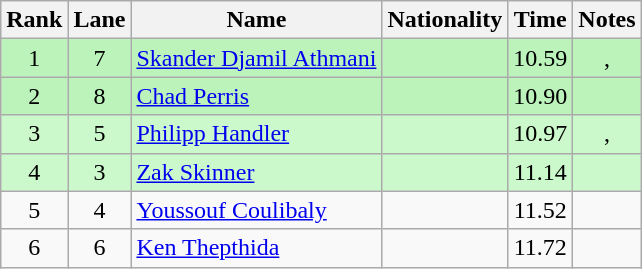<table class="wikitable sortable" style="text-align:center">
<tr>
<th>Rank</th>
<th>Lane</th>
<th>Name</th>
<th>Nationality</th>
<th>Time</th>
<th>Notes</th>
</tr>
<tr bgcolor=bbf3bb>
<td>1</td>
<td>7</td>
<td align="left"><a href='#'>Skander Djamil Athmani</a></td>
<td align="left"></td>
<td>10.59</td>
<td>, </td>
</tr>
<tr bgcolor=bbf3bb>
<td>2</td>
<td>8</td>
<td align="left"><a href='#'>Chad Perris</a></td>
<td align="left"></td>
<td>10.90</td>
<td></td>
</tr>
<tr bgcolor=ccf9cc>
<td>3</td>
<td>5</td>
<td align="left"><a href='#'>Philipp Handler</a></td>
<td align="left"></td>
<td>10.97</td>
<td>, </td>
</tr>
<tr bgcolor=ccf9cc>
<td>4</td>
<td>3</td>
<td align="left"><a href='#'>Zak Skinner</a></td>
<td align="left"></td>
<td>11.14</td>
<td></td>
</tr>
<tr>
<td>5</td>
<td>4</td>
<td align="left"><a href='#'>Youssouf Coulibaly</a></td>
<td align="left"></td>
<td>11.52</td>
<td></td>
</tr>
<tr>
<td>6</td>
<td>6</td>
<td align="left"><a href='#'>Ken Thepthida</a></td>
<td align="left"></td>
<td>11.72</td>
<td></td>
</tr>
</table>
